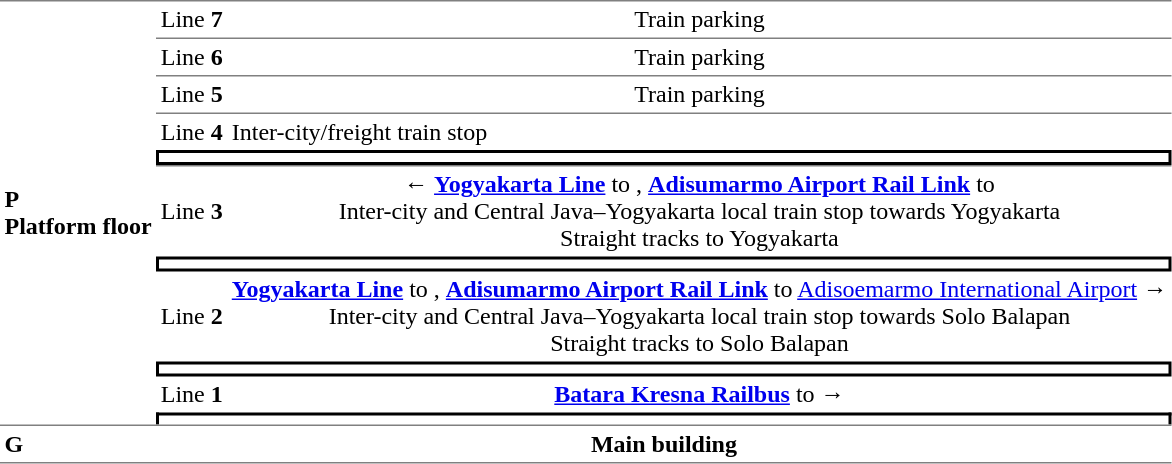<table cellspacing="0" cellpadding="3">
<tr>
<td style="border-top:solid 1px gray" rowspan="11"><strong>P</strong><br><strong>Platform floor</strong></td>
<td style="border-top:solid 1px gray;">Line <strong>7</strong></td>
<td style="border-top:solid 1px gray;text-align:center">Train parking</td>
</tr>
<tr>
<td style="border-top:solid 1px gray;">Line <strong>6</strong></td>
<td style="border-top:solid 1px gray;text-align:center">Train parking</td>
</tr>
<tr>
<td style="border-top:solid 1px gray">Line <strong>5</strong></td>
<td style="text-align:center;border-top:solid 1px gray">Train parking</td>
</tr>
<tr>
<td style="border-top:solid 1px gray">Line <strong>4</strong></td>
<td style="border-top:solid 1px gray">Inter-city/freight train stop</td>
</tr>
<tr>
<td colspan="2" style="border-top:solid 2px black;border-bottom:solid 2px black;border-left:solid 2px black;border-right:solid 2px black;text-align:center"></td>
</tr>
<tr>
<td style="border-top:solid 1px gray">Line <strong>3</strong></td>
<td style="border-top:solid 1px gray;text-align:center">←   <strong><a href='#'>Yogyakarta Line</a></strong> to , <strong><a href='#'>Adisumarmo Airport Rail Link</a></strong> to <br>Inter-city and Central Java–Yogyakarta local train stop towards Yogyakarta<br>Straight tracks to Yogyakarta</td>
</tr>
<tr>
<td colspan="2" style="text-align:center;border-top:solid 2px black;border-bottom:solid 2px black;border-left:solid 2px black;border-right:solid 2px black;text-align:center"></td>
</tr>
<tr>
<td>Line <strong>2</strong></td>
<td style="text-align:center"> <strong><a href='#'>Yogyakarta Line</a></strong> to , <strong><a href='#'>Adisumarmo Airport Rail Link</a></strong> to <a href='#'>Adisoemarmo International Airport</a>  →<br>Inter-city and Central Java–Yogyakarta local train stop towards Solo Balapan<br>Straight tracks to Solo Balapan</td>
</tr>
<tr>
<td colspan="2" style="text-align:center;border-top:solid 2px black;border-bottom:solid 2px black;border-left:solid 2px black;border-right:solid 2px black;text-align:center"></td>
</tr>
<tr>
<td>Line <strong>1</strong></td>
<td style="text-align:center"><strong><a href='#'>Batara Kresna Railbus</a></strong> to   →</td>
</tr>
<tr>
<td colspan="2" style="border-top:solid 2px black;border-left:solid 2px black;border-right:solid 2px black;text-align:center"></td>
</tr>
<tr>
<td style="border-top:solid 1px gray;border-bottom:solid 1px gray;"><strong>G</strong></td>
<td colspan="2" style="border-top:solid 1px gray;border-bottom:solid 1px gray;text-align:center"><strong>Main building</strong></td>
</tr>
<tr>
</tr>
</table>
